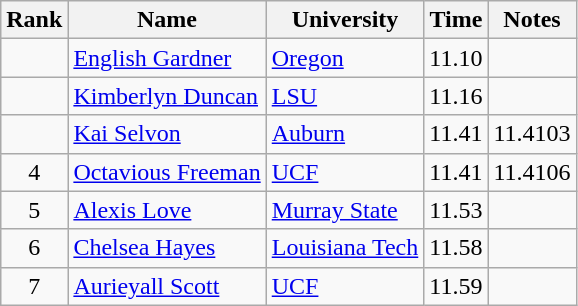<table class="wikitable sortable" style="text-align:center">
<tr>
<th>Rank</th>
<th>Name</th>
<th>University</th>
<th>Time</th>
<th>Notes</th>
</tr>
<tr>
<td></td>
<td align=left><a href='#'>English Gardner</a></td>
<td align=left><a href='#'>Oregon</a></td>
<td>11.10</td>
<td></td>
</tr>
<tr>
<td></td>
<td align=left><a href='#'>Kimberlyn Duncan</a></td>
<td align=left><a href='#'>LSU</a></td>
<td>11.16</td>
<td></td>
</tr>
<tr>
<td></td>
<td align=left><a href='#'>Kai Selvon</a> </td>
<td align=left><a href='#'>Auburn</a></td>
<td>11.41</td>
<td>11.4103</td>
</tr>
<tr>
<td>4</td>
<td align=left><a href='#'>Octavious Freeman</a></td>
<td align=left><a href='#'>UCF</a></td>
<td>11.41</td>
<td>11.4106</td>
</tr>
<tr>
<td>5</td>
<td align=left><a href='#'>Alexis Love</a></td>
<td align=left><a href='#'>Murray State</a></td>
<td>11.53</td>
<td></td>
</tr>
<tr>
<td>6</td>
<td align=left><a href='#'>Chelsea Hayes</a></td>
<td align=left><a href='#'>Louisiana Tech</a></td>
<td>11.58</td>
<td></td>
</tr>
<tr>
<td>7</td>
<td align=left><a href='#'>Aurieyall Scott</a></td>
<td align=left><a href='#'>UCF</a></td>
<td>11.59</td>
<td></td>
</tr>
</table>
